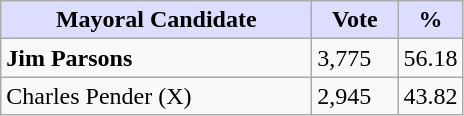<table class="wikitable">
<tr>
<th style="background:#ddf; width:200px;">Mayoral Candidate</th>
<th style="background:#ddf; width:50px;">Vote</th>
<th style="background:#ddf; width:30px;">%</th>
</tr>
<tr>
<td><strong>Jim Parsons</strong></td>
<td>3,775</td>
<td>56.18</td>
</tr>
<tr>
<td>Charles Pender (X)</td>
<td>2,945</td>
<td>43.82</td>
</tr>
</table>
